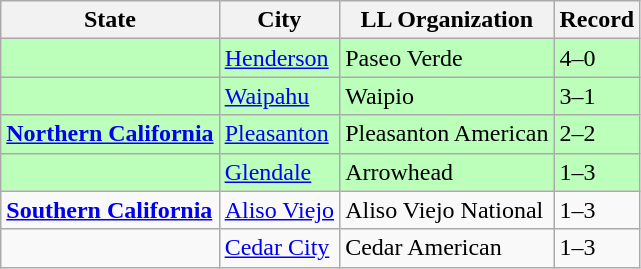<table class="wikitable">
<tr>
<th>State</th>
<th>City</th>
<th>LL Organization</th>
<th>Record</th>
</tr>
<tr style="background:#bfb;">
<td><strong></strong></td>
<td><a href='#'>Henderson</a></td>
<td>Paseo Verde</td>
<td>4–0</td>
</tr>
<tr style="background:#bfb;">
<td><strong></strong></td>
<td><a href='#'>Waipahu</a></td>
<td>Waipio</td>
<td>3–1</td>
</tr>
<tr style="background:#bfb;">
<td><strong> <a href='#'>Northern California</a></strong></td>
<td><a href='#'>Pleasanton</a></td>
<td>Pleasanton American</td>
<td>2–2</td>
</tr>
<tr style="background:#bfb;">
<td><strong></strong></td>
<td><a href='#'>Glendale</a></td>
<td>Arrowhead</td>
<td>1–3</td>
</tr>
<tr>
<td><strong> <a href='#'>Southern California</a></strong></td>
<td><a href='#'>Aliso Viejo</a></td>
<td>Aliso Viejo National</td>
<td>1–3</td>
</tr>
<tr>
<td><strong></strong></td>
<td><a href='#'>Cedar City</a></td>
<td>Cedar American</td>
<td>1–3</td>
</tr>
</table>
